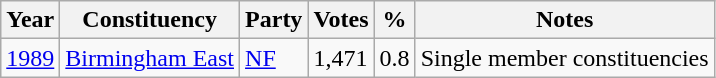<table class="wikitable">
<tr>
<th>Year</th>
<th>Constituency</th>
<th>Party</th>
<th>Votes</th>
<th>%</th>
<th>Notes</th>
</tr>
<tr>
<td><a href='#'>1989</a></td>
<td><a href='#'>Birmingham East</a></td>
<td><a href='#'>NF</a></td>
<td>1,471</td>
<td>0.8</td>
<td>Single member constituencies</td>
</tr>
</table>
